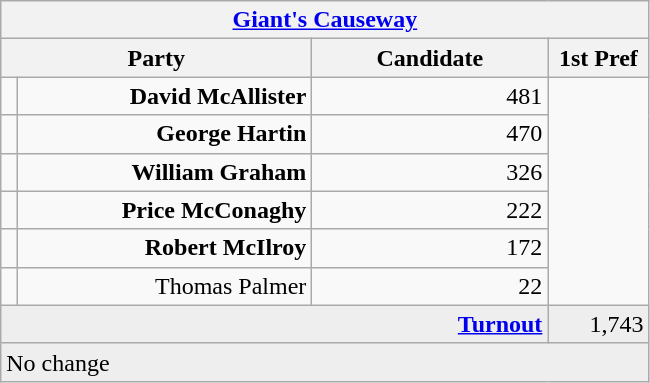<table class="wikitable">
<tr>
<th colspan="4" align="center"><a href='#'>Giant's Causeway</a></th>
</tr>
<tr>
<th colspan="2" align="center" width=200>Party</th>
<th width=150>Candidate</th>
<th width=60>1st Pref</th>
</tr>
<tr>
<td></td>
<td align="right"><strong>David McAllister</strong></td>
<td align="right">481</td>
</tr>
<tr>
<td></td>
<td align="right"><strong>George Hartin</strong></td>
<td align="right">470</td>
</tr>
<tr>
<td></td>
<td align="right"><strong>William Graham</strong></td>
<td align="right">326</td>
</tr>
<tr>
<td></td>
<td align="right"><strong>Price McConaghy</strong></td>
<td align="right">222</td>
</tr>
<tr>
<td></td>
<td align="right"><strong>Robert McIlroy</strong></td>
<td align="right">172</td>
</tr>
<tr>
<td></td>
<td align="right">Thomas Palmer</td>
<td align="right">22</td>
</tr>
<tr bgcolor="EEEEEE">
<td colspan=3 align="right"><strong><a href='#'>Turnout</a></strong></td>
<td align="right">1,743</td>
</tr>
<tr>
<td colspan=4 bgcolor="EEEEEE">No change</td>
</tr>
</table>
